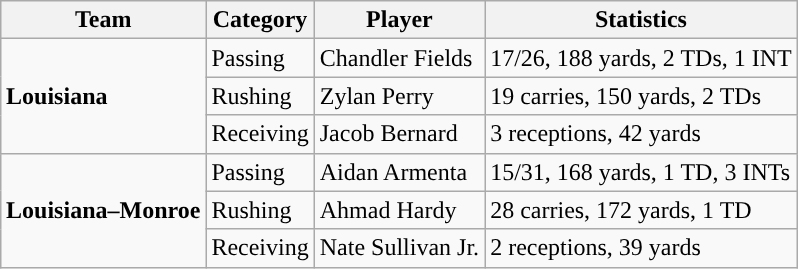<table class="wikitable" style="float: right;">
<tr>
<th>Team</th>
<th>Category</th>
<th>Player</th>
<th>Statistics</th>
</tr>
<tr>
<td rowspan=3><strong>Louisiana</strong></td>
<td>Passing</td>
<td>Chandler Fields</td>
<td>17/26, 188 yards, 2 TDs, 1 INT</td>
</tr>
<tr>
<td>Rushing</td>
<td>Zylan Perry</td>
<td>19 carries, 150 yards, 2 TDs</td>
</tr>
<tr>
<td>Receiving</td>
<td>Jacob Bernard</td>
<td>3 receptions, 42 yards</td>
</tr>
<tr>
<td rowspan=3><strong>Louisiana–Monroe</strong></td>
<td>Passing</td>
<td>Aidan Armenta</td>
<td>15/31, 168 yards, 1 TD, 3 INTs</td>
</tr>
<tr>
<td>Rushing</td>
<td>Ahmad Hardy</td>
<td>28 carries, 172 yards, 1 TD</td>
</tr>
<tr>
<td>Receiving</td>
<td>Nate Sullivan Jr.</td>
<td>2 receptions, 39 yards</td>
</tr>
</table>
